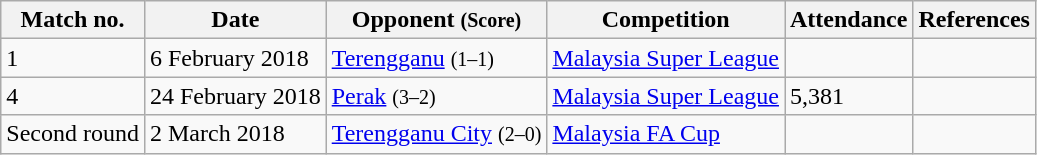<table class="wikitable sortable">
<tr>
<th>Match no.</th>
<th>Date</th>
<th>Opponent <small>(Score)</small></th>
<th>Competition</th>
<th>Attendance</th>
<th>References</th>
</tr>
<tr>
<td>1</td>
<td>6 February 2018</td>
<td><a href='#'>Terengganu</a> <small>(1–1)</small></td>
<td><a href='#'>Malaysia Super League</a></td>
<td></td>
<td></td>
</tr>
<tr>
<td>4</td>
<td>24 February 2018</td>
<td><a href='#'>Perak</a> <small>(3–2)</small></td>
<td><a href='#'>Malaysia Super League</a></td>
<td>5,381</td>
<td></td>
</tr>
<tr>
<td>Second round</td>
<td>2 March 2018</td>
<td><a href='#'>Terengganu City</a> <small>(2–0)</small></td>
<td><a href='#'>Malaysia FA Cup</a></td>
<td></td>
<td></td>
</tr>
</table>
